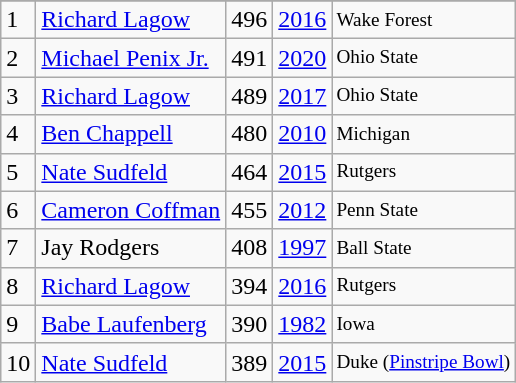<table class="wikitable">
<tr>
</tr>
<tr>
<td>1</td>
<td><a href='#'>Richard Lagow</a></td>
<td>496</td>
<td><a href='#'>2016</a></td>
<td style="font-size:80%;">Wake Forest</td>
</tr>
<tr>
<td>2</td>
<td><a href='#'>Michael Penix Jr.</a></td>
<td>491</td>
<td><a href='#'>2020</a></td>
<td style="font-size:80%;">Ohio State</td>
</tr>
<tr>
<td>3</td>
<td><a href='#'>Richard Lagow</a></td>
<td>489</td>
<td><a href='#'>2017</a></td>
<td style="font-size:80%;">Ohio State</td>
</tr>
<tr>
<td>4</td>
<td><a href='#'>Ben Chappell</a></td>
<td>480</td>
<td><a href='#'>2010</a></td>
<td style="font-size:80%;">Michigan</td>
</tr>
<tr>
<td>5</td>
<td><a href='#'>Nate Sudfeld</a></td>
<td>464</td>
<td><a href='#'>2015</a></td>
<td style="font-size:80%;">Rutgers</td>
</tr>
<tr>
<td>6</td>
<td><a href='#'>Cameron Coffman</a></td>
<td>455</td>
<td><a href='#'>2012</a></td>
<td style="font-size:80%;">Penn State</td>
</tr>
<tr>
<td>7</td>
<td>Jay Rodgers</td>
<td>408</td>
<td><a href='#'>1997</a></td>
<td style="font-size:80%;">Ball State</td>
</tr>
<tr>
<td>8</td>
<td><a href='#'>Richard Lagow</a></td>
<td>394</td>
<td><a href='#'>2016</a></td>
<td style="font-size:80%;">Rutgers</td>
</tr>
<tr>
<td>9</td>
<td><a href='#'>Babe Laufenberg</a></td>
<td>390</td>
<td><a href='#'>1982</a></td>
<td style="font-size:80%;">Iowa</td>
</tr>
<tr>
<td>10</td>
<td><a href='#'>Nate Sudfeld</a></td>
<td>389</td>
<td><a href='#'>2015</a></td>
<td style="font-size:80%;">Duke (<a href='#'>Pinstripe Bowl</a>)</td>
</tr>
</table>
